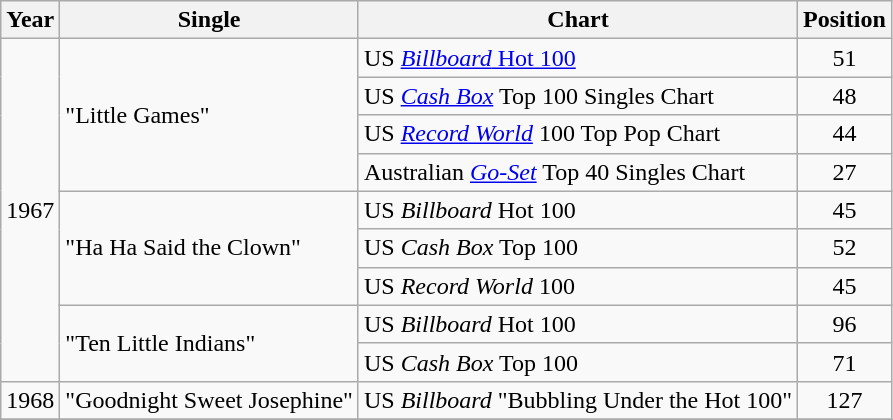<table class="wikitable sortable">
<tr>
<th>Year</th>
<th>Single</th>
<th>Chart</th>
<th>Position</th>
</tr>
<tr>
<td rowspan="9">1967</td>
<td rowspan="4">"Little Games"</td>
<td>US <a href='#'><em>Billboard</em> Hot 100</a></td>
<td align="center">51</td>
</tr>
<tr>
<td>US <a href='#'><em>Cash Box</em></a> Top 100 Singles Chart</td>
<td align="center">48</td>
</tr>
<tr>
<td>US <em><a href='#'>Record World</a></em> 100 Top Pop Chart</td>
<td align="center">44</td>
</tr>
<tr>
<td>Australian <em><a href='#'>Go-Set</a></em> Top 40 Singles Chart</td>
<td align="center">27</td>
</tr>
<tr>
<td rowspan="3">"Ha Ha Said the Clown"</td>
<td>US <em>Billboard</em> Hot 100</td>
<td align="center">45</td>
</tr>
<tr>
<td>US <em>Cash Box</em> Top 100</td>
<td align="center">52</td>
</tr>
<tr>
<td>US <em>Record World</em> 100</td>
<td align="center">45</td>
</tr>
<tr>
<td rowspan="2">"Ten Little Indians"</td>
<td>US <em>Billboard</em> Hot 100</td>
<td align="center">96</td>
</tr>
<tr>
<td>US <em>Cash Box</em> Top 100</td>
<td align="center">71</td>
</tr>
<tr>
<td>1968</td>
<td>"Goodnight Sweet Josephine"</td>
<td>US <em>Billboard</em> "Bubbling Under the Hot 100"</td>
<td align="center">127</td>
</tr>
<tr>
</tr>
</table>
